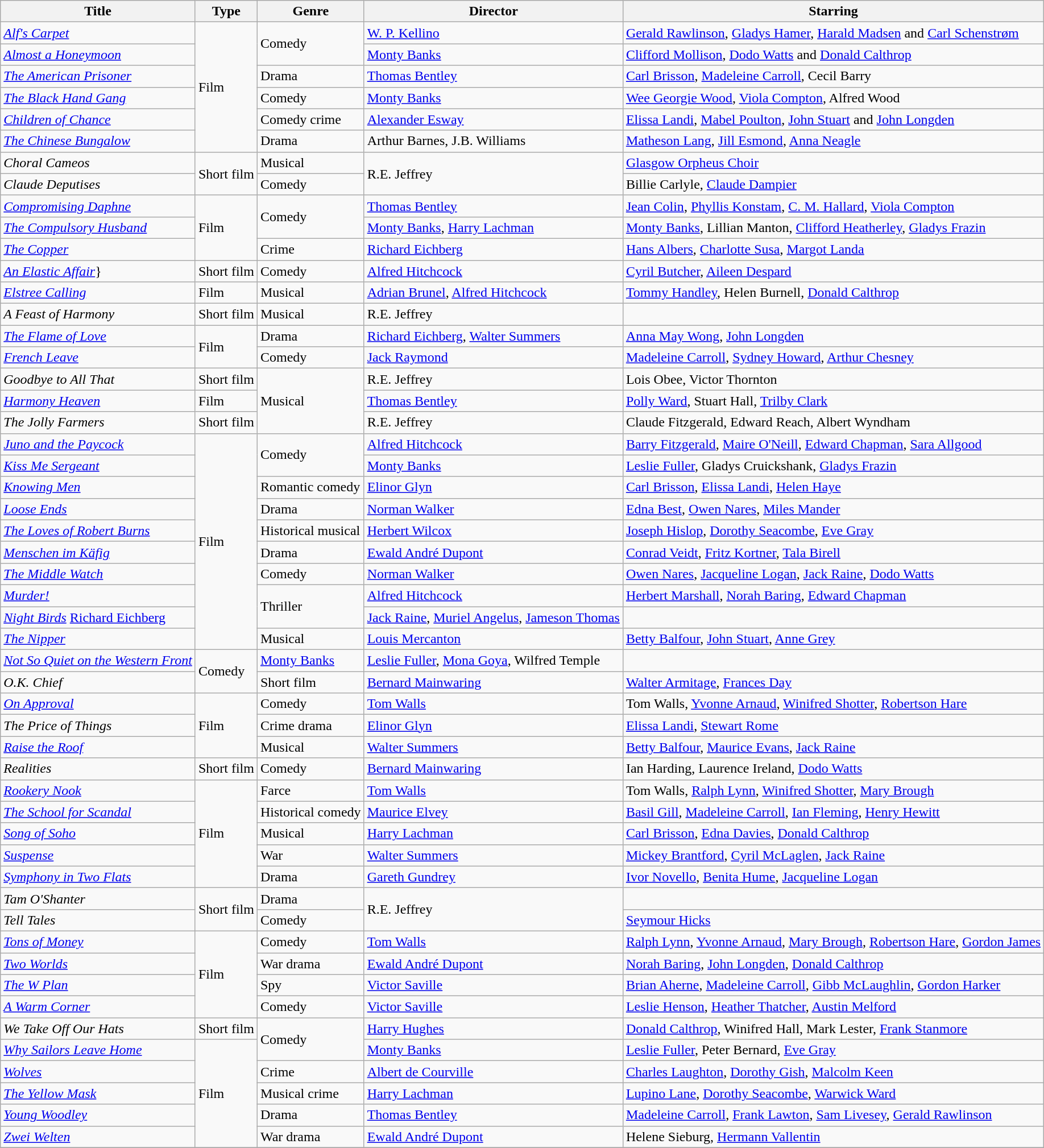<table class="wikitable unsortable">
<tr>
<th>Title</th>
<th>Type</th>
<th>Genre</th>
<th>Director</th>
<th>Starring</th>
</tr>
<tr>
<td><em><a href='#'>Alf's Carpet</a></em></td>
<td rowspan="6">Film</td>
<td rowspan="2">Comedy</td>
<td><a href='#'>W. P. Kellino</a></td>
<td><a href='#'>Gerald Rawlinson</a>, <a href='#'>Gladys Hamer</a>, <a href='#'>Harald Madsen</a> and <a href='#'>Carl Schenstrøm</a></td>
</tr>
<tr>
<td><em><a href='#'>Almost a Honeymoon</a></em></td>
<td><a href='#'>Monty Banks</a></td>
<td><a href='#'>Clifford Mollison</a>, <a href='#'>Dodo Watts</a> and <a href='#'>Donald Calthrop</a></td>
</tr>
<tr>
<td><em><a href='#'>The American Prisoner</a></em></td>
<td>Drama</td>
<td><a href='#'>Thomas Bentley</a></td>
<td><a href='#'>Carl Brisson</a>, <a href='#'>Madeleine Carroll</a>, Cecil Barry</td>
</tr>
<tr>
<td><em><a href='#'>The Black Hand Gang</a></em></td>
<td>Comedy</td>
<td><a href='#'>Monty Banks</a></td>
<td><a href='#'>Wee Georgie Wood</a>, <a href='#'>Viola Compton</a>, Alfred Wood</td>
</tr>
<tr>
<td><em><a href='#'>Children of Chance</a></em></td>
<td>Comedy crime</td>
<td><a href='#'>Alexander Esway</a></td>
<td><a href='#'>Elissa Landi</a>, <a href='#'>Mabel Poulton</a>, <a href='#'>John Stuart</a> and <a href='#'>John Longden</a></td>
</tr>
<tr>
<td><em><a href='#'>The Chinese Bungalow</a></em></td>
<td>Drama</td>
<td>Arthur Barnes, J.B. Williams</td>
<td><a href='#'>Matheson Lang</a>, <a href='#'>Jill Esmond</a>, <a href='#'>Anna Neagle</a></td>
</tr>
<tr>
<td><em>Choral Cameos</em></td>
<td rowspan="2">Short film</td>
<td>Musical</td>
<td rowspan="2">R.E. Jeffrey</td>
<td><a href='#'>Glasgow Orpheus Choir</a></td>
</tr>
<tr>
<td><em>Claude Deputises</em></td>
<td>Comedy</td>
<td>Billie Carlyle, <a href='#'>Claude Dampier</a></td>
</tr>
<tr>
<td><em><a href='#'>Compromising Daphne</a></em></td>
<td rowspan="3">Film</td>
<td rowspan="2">Comedy</td>
<td><a href='#'>Thomas Bentley</a></td>
<td><a href='#'>Jean Colin</a>, <a href='#'>Phyllis Konstam</a>, <a href='#'>C. M. Hallard</a>, <a href='#'>Viola Compton</a></td>
</tr>
<tr>
<td><em><a href='#'>The Compulsory Husband</a></em></td>
<td><a href='#'>Monty Banks</a>, <a href='#'>Harry Lachman</a></td>
<td><a href='#'>Monty Banks</a>, Lillian Manton, <a href='#'>Clifford Heatherley</a>, <a href='#'>Gladys Frazin</a></td>
</tr>
<tr>
<td><em><a href='#'>The Copper</a></em></td>
<td>Crime</td>
<td><a href='#'>Richard Eichberg</a></td>
<td><a href='#'>Hans Albers</a>, <a href='#'>Charlotte Susa</a>, <a href='#'>Margot Landa</a></td>
</tr>
<tr>
<td><em><a href='#'>An Elastic Affair</a></em>}</td>
<td>Short film</td>
<td>Comedy</td>
<td><a href='#'>Alfred Hitchcock</a></td>
<td><a href='#'>Cyril Butcher</a>, <a href='#'>Aileen Despard</a></td>
</tr>
<tr>
<td><em><a href='#'>Elstree Calling</a></em></td>
<td>Film</td>
<td>Musical</td>
<td><a href='#'>Adrian Brunel</a>, <a href='#'>Alfred Hitchcock</a></td>
<td><a href='#'>Tommy Handley</a>, Helen Burnell, <a href='#'>Donald Calthrop</a></td>
</tr>
<tr>
<td><em>A Feast of Harmony</em></td>
<td>Short film</td>
<td>Musical</td>
<td>R.E. Jeffrey</td>
<td></td>
</tr>
<tr>
<td><em><a href='#'>The Flame of Love</a></em></td>
<td rowspan="2">Film</td>
<td>Drama</td>
<td><a href='#'>Richard Eichberg</a>, <a href='#'>Walter Summers</a></td>
<td><a href='#'>Anna May Wong</a>, <a href='#'>John Longden</a></td>
</tr>
<tr>
<td><em><a href='#'>French Leave</a></em></td>
<td>Comedy</td>
<td><a href='#'>Jack Raymond</a></td>
<td><a href='#'>Madeleine Carroll</a>, <a href='#'>Sydney Howard</a>, <a href='#'>Arthur Chesney</a></td>
</tr>
<tr>
<td><em>Goodbye to All That</em></td>
<td>Short film</td>
<td rowspan="3">Musical</td>
<td>R.E. Jeffrey</td>
<td>Lois Obee, Victor Thornton</td>
</tr>
<tr>
<td><em><a href='#'>Harmony Heaven</a></em></td>
<td>Film</td>
<td><a href='#'>Thomas Bentley</a></td>
<td><a href='#'>Polly Ward</a>, Stuart Hall, <a href='#'>Trilby Clark</a></td>
</tr>
<tr>
<td><em>The Jolly Farmers</em></td>
<td>Short film</td>
<td>R.E. Jeffrey</td>
<td>Claude Fitzgerald, Edward Reach, Albert Wyndham</td>
</tr>
<tr>
<td><em><a href='#'>Juno and the Paycock</a></em></td>
<td rowspan="10">Film</td>
<td rowspan="2">Comedy</td>
<td><a href='#'>Alfred Hitchcock</a></td>
<td><a href='#'>Barry Fitzgerald</a>, <a href='#'>Maire O'Neill</a>, <a href='#'>Edward Chapman</a>, <a href='#'>Sara Allgood</a></td>
</tr>
<tr>
<td><em><a href='#'>Kiss Me Sergeant</a></em></td>
<td><a href='#'>Monty Banks</a></td>
<td><a href='#'>Leslie Fuller</a>, Gladys Cruickshank, <a href='#'>Gladys Frazin</a></td>
</tr>
<tr>
<td><em><a href='#'>Knowing Men</a></em></td>
<td>Romantic comedy</td>
<td><a href='#'>Elinor Glyn</a></td>
<td><a href='#'>Carl Brisson</a>, <a href='#'>Elissa Landi</a>, <a href='#'>Helen Haye</a></td>
</tr>
<tr>
<td><em><a href='#'>Loose Ends</a></em></td>
<td>Drama</td>
<td><a href='#'>Norman Walker</a></td>
<td><a href='#'>Edna Best</a>, <a href='#'>Owen Nares</a>, <a href='#'>Miles Mander</a></td>
</tr>
<tr>
<td><em><a href='#'>The Loves of Robert Burns</a></em></td>
<td>Historical musical</td>
<td><a href='#'>Herbert Wilcox</a></td>
<td><a href='#'>Joseph Hislop</a>, <a href='#'>Dorothy Seacombe</a>, <a href='#'>Eve Gray</a></td>
</tr>
<tr>
<td><em><a href='#'>Menschen im Käfig</a></em></td>
<td>Drama</td>
<td><a href='#'>Ewald André Dupont</a></td>
<td><a href='#'>Conrad Veidt</a>, <a href='#'>Fritz Kortner</a>, <a href='#'>Tala Birell</a></td>
</tr>
<tr>
<td><em><a href='#'>The Middle Watch</a></em></td>
<td>Comedy</td>
<td><a href='#'>Norman Walker</a></td>
<td><a href='#'>Owen Nares</a>, <a href='#'>Jacqueline Logan</a>, <a href='#'>Jack Raine</a>, <a href='#'>Dodo Watts</a></td>
</tr>
<tr>
<td><em><a href='#'>Murder!</a></em></td>
<td rowspan="2">Thriller</td>
<td><a href='#'>Alfred Hitchcock</a></td>
<td><a href='#'>Herbert Marshall</a>, <a href='#'>Norah Baring</a>, <a href='#'>Edward Chapman</a></td>
</tr>
<tr>
<td><em><a href='#'>Night Birds</a></em> <a href='#'>Richard Eichberg</a></td>
<td><a href='#'>Jack Raine</a>, <a href='#'>Muriel Angelus</a>, <a href='#'>Jameson Thomas</a></td>
</tr>
<tr>
<td><em><a href='#'>The Nipper</a></em></td>
<td>Musical</td>
<td><a href='#'>Louis Mercanton</a></td>
<td><a href='#'>Betty Balfour</a>, <a href='#'>John Stuart</a>, <a href='#'>Anne Grey</a></td>
</tr>
<tr>
<td><em><a href='#'>Not So Quiet on the Western Front</a></em></td>
<td rowspan="2">Comedy</td>
<td><a href='#'>Monty Banks</a></td>
<td><a href='#'>Leslie Fuller</a>, <a href='#'>Mona Goya</a>, Wilfred Temple</td>
</tr>
<tr>
<td><em>O.K. Chief</em></td>
<td>Short film</td>
<td><a href='#'>Bernard Mainwaring</a></td>
<td><a href='#'>Walter Armitage</a>, <a href='#'>Frances Day</a></td>
</tr>
<tr>
<td><em><a href='#'>On Approval</a></em></td>
<td rowspan="3">Film</td>
<td>Comedy</td>
<td><a href='#'>Tom Walls</a></td>
<td>Tom Walls, <a href='#'>Yvonne Arnaud</a>, <a href='#'>Winifred Shotter</a>, <a href='#'>Robertson Hare</a></td>
</tr>
<tr>
<td><em>The Price of Things</em></td>
<td>Crime drama</td>
<td><a href='#'>Elinor Glyn</a></td>
<td><a href='#'>Elissa Landi</a>, <a href='#'>Stewart Rome</a></td>
</tr>
<tr>
<td><em><a href='#'>Raise the Roof</a></em></td>
<td>Musical</td>
<td><a href='#'>Walter Summers</a></td>
<td><a href='#'>Betty Balfour</a>, <a href='#'>Maurice Evans</a>, <a href='#'>Jack Raine</a></td>
</tr>
<tr>
<td><em>Realities</em></td>
<td>Short film</td>
<td>Comedy</td>
<td><a href='#'>Bernard Mainwaring</a></td>
<td>Ian Harding, Laurence Ireland, <a href='#'>Dodo Watts</a></td>
</tr>
<tr>
<td><em><a href='#'>Rookery Nook</a></em></td>
<td rowspan="5">Film</td>
<td>Farce</td>
<td><a href='#'>Tom Walls</a></td>
<td>Tom Walls, <a href='#'>Ralph Lynn</a>, <a href='#'>Winifred Shotter</a>, <a href='#'>Mary Brough</a></td>
</tr>
<tr>
<td><em><a href='#'>The School for Scandal</a></em></td>
<td>Historical comedy</td>
<td><a href='#'>Maurice Elvey</a></td>
<td><a href='#'>Basil Gill</a>, <a href='#'>Madeleine Carroll</a>, <a href='#'>Ian Fleming</a>, <a href='#'>Henry Hewitt</a></td>
</tr>
<tr>
<td><em><a href='#'>Song of Soho</a></em></td>
<td>Musical</td>
<td><a href='#'>Harry Lachman</a></td>
<td><a href='#'>Carl Brisson</a>, <a href='#'>Edna Davies</a>, <a href='#'>Donald Calthrop</a></td>
</tr>
<tr>
<td><em><a href='#'>Suspense</a></em></td>
<td>War</td>
<td><a href='#'>Walter Summers</a></td>
<td><a href='#'>Mickey Brantford</a>, <a href='#'>Cyril McLaglen</a>, <a href='#'>Jack Raine</a></td>
</tr>
<tr>
<td><em><a href='#'>Symphony in Two Flats</a></em></td>
<td>Drama</td>
<td><a href='#'>Gareth Gundrey</a></td>
<td><a href='#'>Ivor Novello</a>, <a href='#'>Benita Hume</a>, <a href='#'>Jacqueline Logan</a></td>
</tr>
<tr>
<td><em>Tam O'Shanter</em></td>
<td rowspan="2">Short film</td>
<td>Drama</td>
<td rowspan="2">R.E. Jeffrey</td>
<td></td>
</tr>
<tr>
<td><em>Tell Tales</em></td>
<td>Comedy</td>
<td><a href='#'>Seymour Hicks</a></td>
</tr>
<tr>
<td><em><a href='#'>Tons of Money</a></em></td>
<td rowspan="4">Film</td>
<td>Comedy</td>
<td><a href='#'>Tom Walls</a></td>
<td><a href='#'>Ralph Lynn</a>, <a href='#'>Yvonne Arnaud</a>, <a href='#'>Mary Brough</a>, <a href='#'>Robertson Hare</a>, <a href='#'>Gordon James</a></td>
</tr>
<tr>
<td><em><a href='#'>Two Worlds</a></em></td>
<td>War drama</td>
<td><a href='#'>Ewald André Dupont</a></td>
<td><a href='#'>Norah Baring</a>, <a href='#'>John Longden</a>, <a href='#'>Donald Calthrop</a></td>
</tr>
<tr>
<td><em><a href='#'>The W Plan</a></em></td>
<td>Spy</td>
<td><a href='#'>Victor Saville</a></td>
<td><a href='#'>Brian Aherne</a>, <a href='#'>Madeleine Carroll</a>, <a href='#'>Gibb McLaughlin</a>, <a href='#'>Gordon Harker</a></td>
</tr>
<tr>
<td><em><a href='#'>A Warm Corner</a></em></td>
<td>Comedy</td>
<td><a href='#'>Victor Saville</a></td>
<td><a href='#'>Leslie Henson</a>, <a href='#'>Heather Thatcher</a>, <a href='#'>Austin Melford</a></td>
</tr>
<tr>
<td><em>We Take Off Our Hats</em></td>
<td>Short film</td>
<td rowspan="2">Comedy</td>
<td><a href='#'>Harry Hughes</a></td>
<td><a href='#'>Donald Calthrop</a>, Winifred Hall, Mark Lester, <a href='#'>Frank Stanmore</a></td>
</tr>
<tr>
<td><em><a href='#'>Why Sailors Leave Home</a></em></td>
<td rowspan="5">Film</td>
<td><a href='#'>Monty Banks</a></td>
<td><a href='#'>Leslie Fuller</a>, Peter Bernard, <a href='#'>Eve Gray</a></td>
</tr>
<tr>
<td><em><a href='#'>Wolves</a></em></td>
<td>Crime</td>
<td><a href='#'>Albert de Courville</a></td>
<td><a href='#'>Charles Laughton</a>, <a href='#'>Dorothy Gish</a>, <a href='#'>Malcolm Keen</a></td>
</tr>
<tr>
<td><em><a href='#'>The Yellow Mask</a></em></td>
<td>Musical crime</td>
<td><a href='#'>Harry Lachman</a></td>
<td><a href='#'>Lupino Lane</a>, <a href='#'>Dorothy Seacombe</a>, <a href='#'>Warwick Ward</a></td>
</tr>
<tr>
<td><em><a href='#'>Young Woodley</a></em></td>
<td>Drama</td>
<td><a href='#'>Thomas Bentley</a></td>
<td><a href='#'>Madeleine Carroll</a>, <a href='#'>Frank Lawton</a>, <a href='#'>Sam Livesey</a>, <a href='#'>Gerald Rawlinson</a></td>
</tr>
<tr>
<td><em><a href='#'>Zwei Welten</a></em></td>
<td>War drama</td>
<td><a href='#'>Ewald André Dupont</a></td>
<td>Helene Sieburg, <a href='#'>Hermann Vallentin</a></td>
</tr>
<tr>
</tr>
</table>
